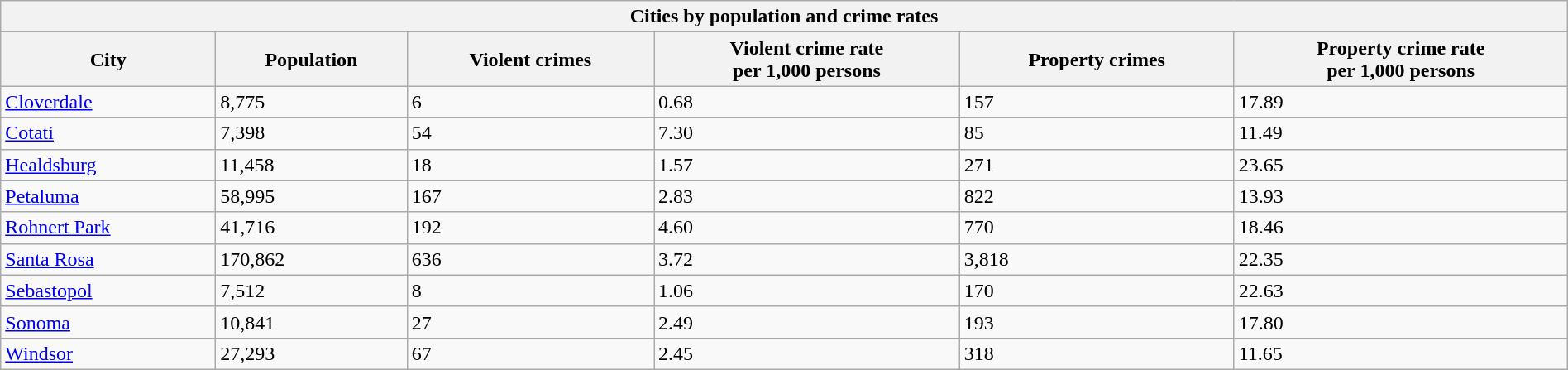<table class="wikitable collapsible collapsed sortable" style="width: 100%;">
<tr>
<th colspan="9">Cities by population and crime rates</th>
</tr>
<tr>
<th>City</th>
<th data-sort-type="number">Population</th>
<th data-sort-type="number">Violent crimes</th>
<th data-sort-type="number">Violent crime rate<br>per 1,000 persons</th>
<th data-sort-type="number">Property crimes</th>
<th data-sort-type="number">Property crime rate<br>per 1,000 persons</th>
</tr>
<tr>
<td><a href='#'>Cloverdale</a></td>
<td>8,775</td>
<td>6</td>
<td>0.68</td>
<td>157</td>
<td>17.89</td>
</tr>
<tr>
<td><a href='#'>Cotati</a></td>
<td>7,398</td>
<td>54</td>
<td>7.30</td>
<td>85</td>
<td>11.49</td>
</tr>
<tr>
<td><a href='#'>Healdsburg</a></td>
<td>11,458</td>
<td>18</td>
<td>1.57</td>
<td>271</td>
<td>23.65</td>
</tr>
<tr>
<td><a href='#'>Petaluma</a></td>
<td>58,995</td>
<td>167</td>
<td>2.83</td>
<td>822</td>
<td>13.93</td>
</tr>
<tr>
<td><a href='#'>Rohnert Park</a></td>
<td>41,716</td>
<td>192</td>
<td>4.60</td>
<td>770</td>
<td>18.46</td>
</tr>
<tr>
<td><a href='#'>Santa Rosa</a></td>
<td>170,862</td>
<td>636</td>
<td>3.72</td>
<td>3,818</td>
<td>22.35</td>
</tr>
<tr>
<td><a href='#'>Sebastopol</a></td>
<td>7,512</td>
<td>8</td>
<td>1.06</td>
<td>170</td>
<td>22.63</td>
</tr>
<tr>
<td><a href='#'>Sonoma</a></td>
<td>10,841</td>
<td>27</td>
<td>2.49</td>
<td>193</td>
<td>17.80</td>
</tr>
<tr>
<td><a href='#'>Windsor</a></td>
<td>27,293</td>
<td>67</td>
<td>2.45</td>
<td>318</td>
<td>11.65</td>
</tr>
</table>
